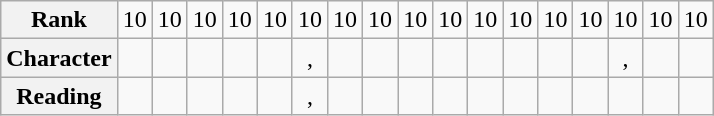<table class="wikitable">
<tr>
<th align="left">Rank</th>
<td>10</td>
<td>10</td>
<td>10</td>
<td>10</td>
<td>10</td>
<td>10</td>
<td>10</td>
<td>10</td>
<td>10</td>
<td>10</td>
<td>10</td>
<td>10</td>
<td>10 <br><small></small></td>
<td>10 <br><small></small></td>
<td>10 <br><small></small></td>
<td>10 <br><small></small></td>
<td>10 <br><small></small></td>
</tr>
<tr align="center">
<th align="left">Character</th>
<td></td>
<td></td>
<td></td>
<td></td>
<td></td>
<td>, </td>
<td></td>
<td></td>
<td></td>
<td></td>
<td></td>
<td></td>
<td></td>
<td></td>
<td>, </td>
<td></td>
<td></td>
</tr>
<tr align="center">
<th align="left">Reading</th>
<td></td>
<td></td>
<td></td>
<td></td>
<td></td>
<td>, </td>
<td></td>
<td></td>
<td></td>
<td></td>
<td></td>
<td></td>
<td></td>
<td></td>
<td></td>
<td></td>
<td></td>
</tr>
</table>
